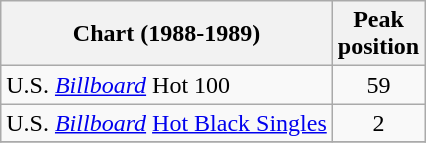<table class="wikitable sortable">
<tr>
<th>Chart (1988-1989)</th>
<th align="center">Peak<br>position</th>
</tr>
<tr>
<td>U.S. <em><a href='#'>Billboard</a></em> Hot 100</td>
<td align="center">59</td>
</tr>
<tr>
<td>U.S. <em><a href='#'>Billboard</a></em> <a href='#'>Hot Black Singles</a></td>
<td align="center">2</td>
</tr>
<tr>
</tr>
</table>
